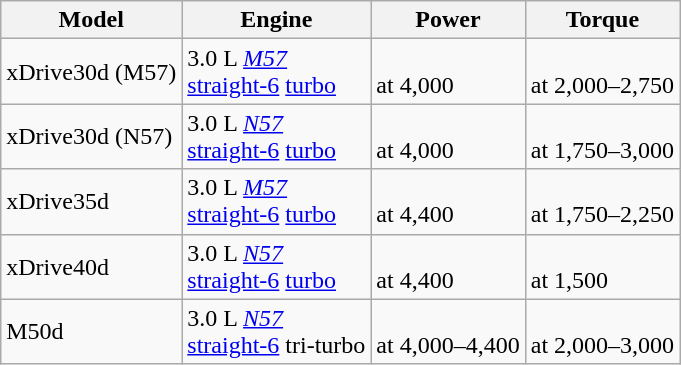<table class="wikitable sortable" style="text-align: centre;">
<tr>
<th>Model</th>
<th>Engine</th>
<th>Power</th>
<th>Torque</th>
</tr>
<tr>
<td>xDrive30d (M57)</td>
<td>3.0 L <em><a href='#'>M57</a></em> <br> <a href='#'>straight-6</a> <a href='#'>turbo</a></td>
<td> <br> at 4,000</td>
<td> <br> at 2,000–2,750</td>
</tr>
<tr>
<td>xDrive30d (N57)</td>
<td>3.0 L <em><a href='#'>N57</a></em> <br> <a href='#'>straight-6</a> <a href='#'>turbo</a></td>
<td> <br> at 4,000</td>
<td> <br> at 1,750–3,000</td>
</tr>
<tr>
<td>xDrive35d</td>
<td>3.0 L <em><a href='#'>M57</a></em> <br> <a href='#'>straight-6</a> <a href='#'>turbo</a></td>
<td> <br> at 4,400</td>
<td> <br> at 1,750–2,250</td>
</tr>
<tr>
<td>xDrive40d</td>
<td>3.0 L <em><a href='#'>N57</a></em> <br> <a href='#'>straight-6</a> <a href='#'>turbo</a></td>
<td> <br> at 4,400</td>
<td> <br> at 1,500</td>
</tr>
<tr>
<td>M50d</td>
<td>3.0 L <em><a href='#'>N57</a></em> <br> <a href='#'>straight-6</a> tri-turbo</td>
<td> <br> at 4,000–4,400</td>
<td> <br> at 2,000–3,000</td>
</tr>
</table>
